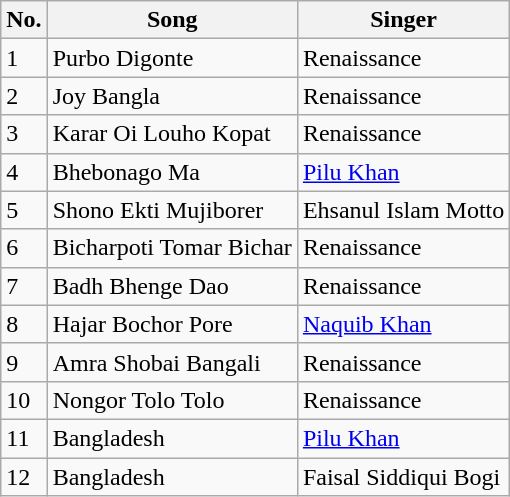<table class="wikitable">
<tr>
<th>No.</th>
<th>Song</th>
<th>Singer</th>
</tr>
<tr>
<td>1</td>
<td>Purbo Digonte</td>
<td>Renaissance</td>
</tr>
<tr>
<td>2</td>
<td>Joy Bangla</td>
<td>Renaissance</td>
</tr>
<tr>
<td>3</td>
<td>Karar Oi Louho Kopat</td>
<td>Renaissance</td>
</tr>
<tr>
<td>4</td>
<td>Bhebonago Ma</td>
<td><a href='#'>Pilu Khan</a></td>
</tr>
<tr>
<td>5</td>
<td>Shono Ekti Mujiborer</td>
<td>Ehsanul Islam Motto</td>
</tr>
<tr>
<td>6</td>
<td>Bicharpoti Tomar Bichar</td>
<td>Renaissance</td>
</tr>
<tr>
<td>7</td>
<td>Badh Bhenge Dao</td>
<td>Renaissance</td>
</tr>
<tr>
<td>8</td>
<td>Hajar Bochor Pore</td>
<td><a href='#'>Naquib Khan</a></td>
</tr>
<tr>
<td>9</td>
<td>Amra Shobai Bangali</td>
<td>Renaissance</td>
</tr>
<tr>
<td>10</td>
<td>Nongor Tolo Tolo</td>
<td>Renaissance</td>
</tr>
<tr>
<td>11</td>
<td>Bangladesh</td>
<td><a href='#'>Pilu Khan</a></td>
</tr>
<tr>
<td>12</td>
<td>Bangladesh</td>
<td>Faisal Siddiqui Bogi</td>
</tr>
</table>
